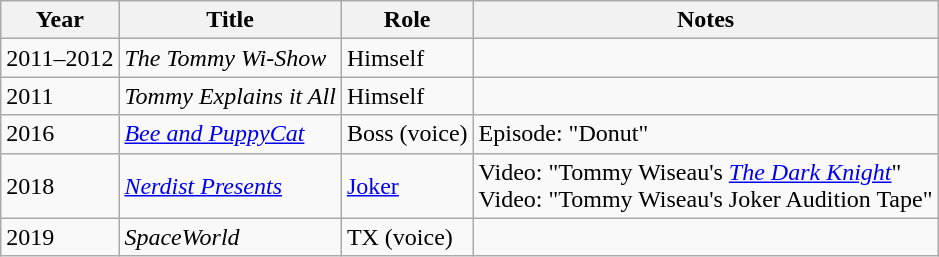<table class="wikitable sortable">
<tr>
<th>Year</th>
<th>Title</th>
<th>Role</th>
<th>Notes</th>
</tr>
<tr>
<td>2011–2012</td>
<td><em>The Tommy Wi-Show</em></td>
<td>Himself</td>
<td></td>
</tr>
<tr>
<td>2011</td>
<td><em>Tommy Explains it All</em></td>
<td>Himself</td>
<td></td>
</tr>
<tr>
<td>2016</td>
<td><em><a href='#'>Bee and PuppyCat</a></em></td>
<td>Boss (voice)</td>
<td>Episode: "Donut"</td>
</tr>
<tr>
<td>2018</td>
<td><em><a href='#'>Nerdist Presents</a></em></td>
<td><a href='#'>Joker</a></td>
<td>Video: "Tommy Wiseau's <em><a href='#'>The Dark Knight</a></em>"<br>Video: "Tommy Wiseau's Joker Audition Tape"</td>
</tr>
<tr>
<td>2019</td>
<td><em>SpaceWorld</em></td>
<td>TX (voice)</td>
<td></td>
</tr>
</table>
